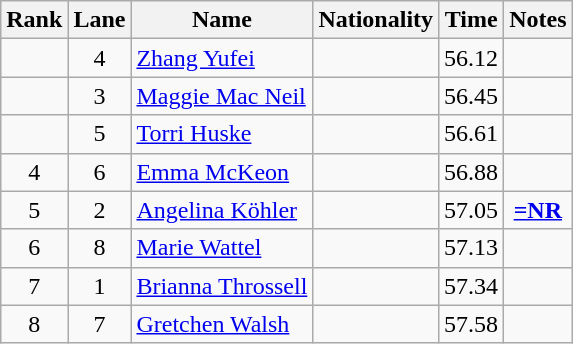<table class="wikitable sortable" style="text-align:center">
<tr>
<th>Rank</th>
<th>Lane</th>
<th>Name</th>
<th>Nationality</th>
<th>Time</th>
<th>Notes</th>
</tr>
<tr>
<td></td>
<td>4</td>
<td align=left><a href='#'>Zhang Yufei</a></td>
<td align=left></td>
<td>56.12</td>
<td></td>
</tr>
<tr>
<td></td>
<td>3</td>
<td align=left><a href='#'>Maggie Mac Neil</a></td>
<td align=left></td>
<td>56.45</td>
<td></td>
</tr>
<tr>
<td></td>
<td>5</td>
<td align=left><a href='#'>Torri Huske</a></td>
<td align=left></td>
<td>56.61</td>
<td></td>
</tr>
<tr>
<td>4</td>
<td>6</td>
<td align=left><a href='#'>Emma McKeon</a></td>
<td align=left></td>
<td>56.88</td>
<td></td>
</tr>
<tr>
<td>5</td>
<td>2</td>
<td align=left><a href='#'>Angelina Köhler</a></td>
<td align=left></td>
<td>57.05</td>
<td><strong><a href='#'>=NR</a></strong></td>
</tr>
<tr>
<td>6</td>
<td>8</td>
<td align=left><a href='#'>Marie Wattel</a></td>
<td align=left></td>
<td>57.13</td>
<td></td>
</tr>
<tr>
<td>7</td>
<td>1</td>
<td align=left><a href='#'>Brianna Throssell</a></td>
<td align=left></td>
<td>57.34</td>
<td></td>
</tr>
<tr>
<td>8</td>
<td>7</td>
<td align=left><a href='#'>Gretchen Walsh</a></td>
<td align=left></td>
<td>57.58</td>
<td></td>
</tr>
</table>
